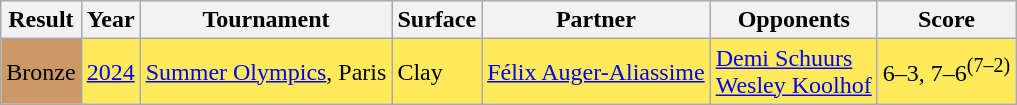<table class="sortable wikitable">
<tr>
<th>Result</th>
<th>Year</th>
<th>Tournament</th>
<th>Surface</th>
<th>Partner</th>
<th>Opponents</th>
<th class=unsortable>Score</th>
</tr>
<tr bgcolor=ffea5c>
<td bgcolor=#cc9966>Bronze</td>
<td><a href='#'>2024</a></td>
<td><a href='#'>Summer Olympics</a>, Paris</td>
<td>Clay</td>
<td> <a href='#'>Félix Auger-Aliassime</a></td>
<td> <a href='#'>Demi Schuurs</a> <br>  <a href='#'>Wesley Koolhof</a></td>
<td>6–3, 7–6<sup>(7–2)</sup></td>
</tr>
</table>
